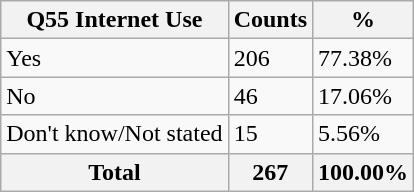<table class="wikitable sortable">
<tr>
<th>Q55 Internet Use</th>
<th>Counts</th>
<th>%</th>
</tr>
<tr>
<td>Yes</td>
<td>206</td>
<td>77.38%</td>
</tr>
<tr>
<td>No</td>
<td>46</td>
<td>17.06%</td>
</tr>
<tr>
<td>Don't know/Not stated</td>
<td>15</td>
<td>5.56%</td>
</tr>
<tr>
<th>Total</th>
<th>267</th>
<th>100.00%</th>
</tr>
</table>
